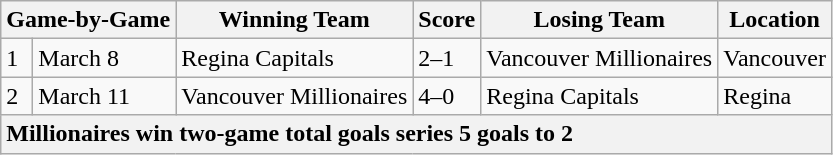<table class="wikitable">
<tr>
<th colspan=2>Game-by-Game</th>
<th>Winning Team</th>
<th>Score</th>
<th>Losing Team</th>
<th>Location</th>
</tr>
<tr>
<td>1</td>
<td>March 8</td>
<td>Regina Capitals</td>
<td>2–1</td>
<td>Vancouver Millionaires</td>
<td>Vancouver</td>
</tr>
<tr>
<td>2</td>
<td>March 11</td>
<td>Vancouver Millionaires</td>
<td>4–0</td>
<td>Regina Capitals</td>
<td>Regina</td>
</tr>
<tr>
<th colspan="6" style="text-align:left;">Millionaires win two-game total goals series 5 goals to 2</th>
</tr>
</table>
